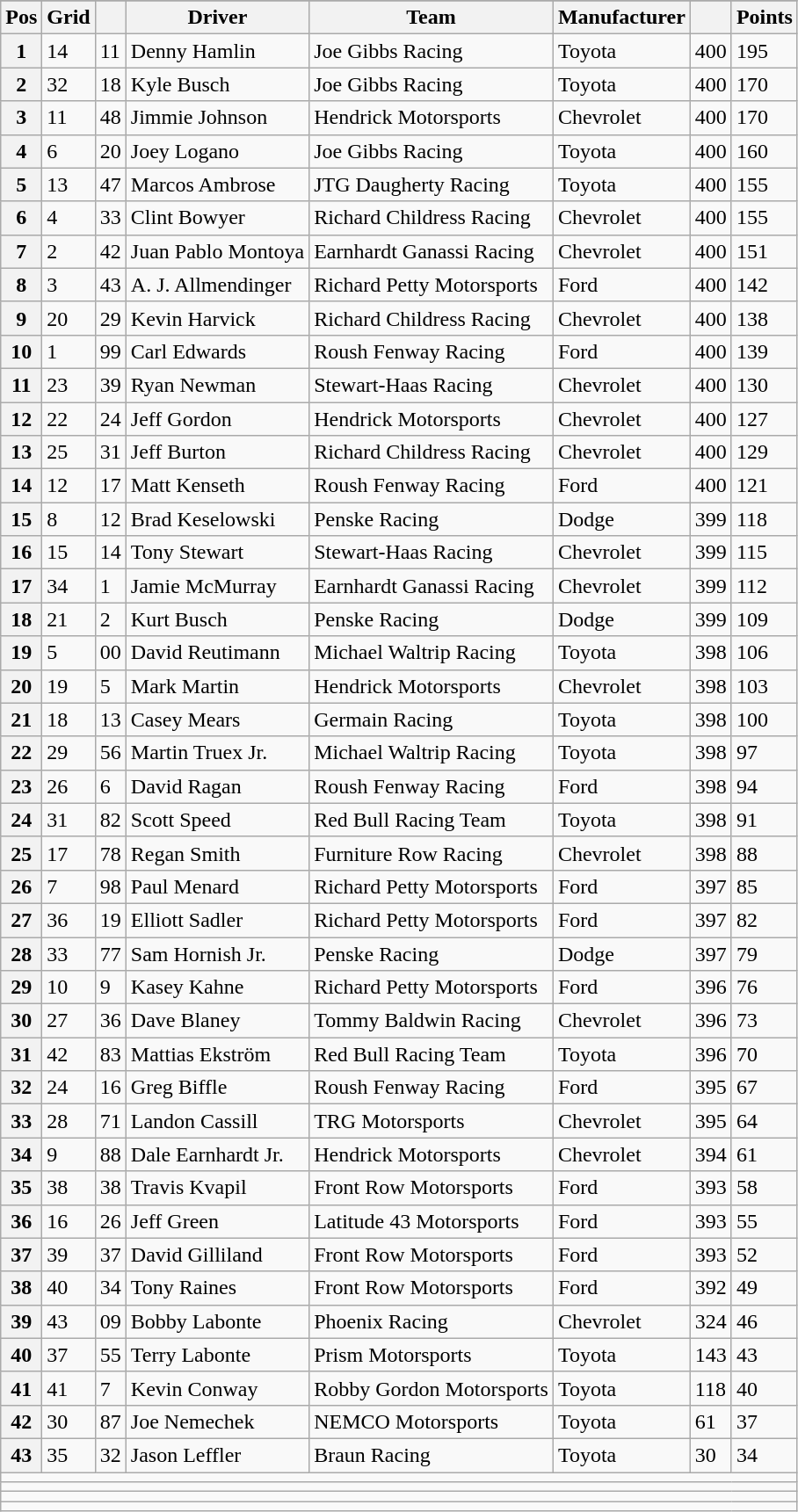<table class="sortable wikitable" border="1">
<tr>
</tr>
<tr>
<th scope="col">Pos</th>
<th scope="col">Grid</th>
<th scope="col"></th>
<th scope="col">Driver</th>
<th scope="col">Team</th>
<th scope="col">Manufacturer</th>
<th scope="col"></th>
<th scope="col">Points</th>
</tr>
<tr>
<th scope="row">1</th>
<td>14</td>
<td>11</td>
<td>Denny Hamlin</td>
<td>Joe Gibbs Racing</td>
<td>Toyota</td>
<td>400</td>
<td>195</td>
</tr>
<tr>
<th scope="row">2</th>
<td>32</td>
<td>18</td>
<td>Kyle Busch</td>
<td>Joe Gibbs Racing</td>
<td>Toyota</td>
<td>400</td>
<td>170</td>
</tr>
<tr>
<th scope="row">3</th>
<td>11</td>
<td>48</td>
<td>Jimmie Johnson</td>
<td>Hendrick Motorsports</td>
<td>Chevrolet</td>
<td>400</td>
<td>170</td>
</tr>
<tr>
<th scope="row">4</th>
<td>6</td>
<td>20</td>
<td>Joey Logano</td>
<td>Joe Gibbs Racing</td>
<td>Toyota</td>
<td>400</td>
<td>160</td>
</tr>
<tr>
<th scope="row">5</th>
<td>13</td>
<td>47</td>
<td>Marcos Ambrose</td>
<td>JTG Daugherty Racing</td>
<td>Toyota</td>
<td>400</td>
<td>155</td>
</tr>
<tr>
<th scope="row">6</th>
<td>4</td>
<td>33</td>
<td>Clint Bowyer</td>
<td>Richard Childress Racing</td>
<td>Chevrolet</td>
<td>400</td>
<td>155</td>
</tr>
<tr>
<th scope="row">7</th>
<td>2</td>
<td>42</td>
<td>Juan Pablo Montoya</td>
<td>Earnhardt Ganassi Racing</td>
<td>Chevrolet</td>
<td>400</td>
<td>151</td>
</tr>
<tr>
<th scope="row">8</th>
<td>3</td>
<td>43</td>
<td>A. J. Allmendinger</td>
<td>Richard Petty Motorsports</td>
<td>Ford</td>
<td>400</td>
<td>142</td>
</tr>
<tr>
<th scope="row">9</th>
<td>20</td>
<td>29</td>
<td>Kevin Harvick</td>
<td>Richard Childress Racing</td>
<td>Chevrolet</td>
<td>400</td>
<td>138</td>
</tr>
<tr>
<th scope="row">10</th>
<td>1</td>
<td>99</td>
<td>Carl Edwards</td>
<td>Roush Fenway Racing</td>
<td>Ford</td>
<td>400</td>
<td>139</td>
</tr>
<tr>
<th scope="row">11</th>
<td>23</td>
<td>39</td>
<td>Ryan Newman</td>
<td>Stewart-Haas Racing</td>
<td>Chevrolet</td>
<td>400</td>
<td>130</td>
</tr>
<tr>
<th scope="row">12</th>
<td>22</td>
<td>24</td>
<td>Jeff Gordon</td>
<td>Hendrick Motorsports</td>
<td>Chevrolet</td>
<td>400</td>
<td>127</td>
</tr>
<tr>
<th scope="row">13</th>
<td>25</td>
<td>31</td>
<td>Jeff Burton</td>
<td>Richard Childress Racing</td>
<td>Chevrolet</td>
<td>400</td>
<td>129</td>
</tr>
<tr>
<th scope="row">14</th>
<td>12</td>
<td>17</td>
<td>Matt Kenseth</td>
<td>Roush Fenway Racing</td>
<td>Ford</td>
<td>400</td>
<td>121</td>
</tr>
<tr>
<th scope="row">15</th>
<td>8</td>
<td>12</td>
<td>Brad Keselowski</td>
<td>Penske Racing</td>
<td>Dodge</td>
<td>399</td>
<td>118</td>
</tr>
<tr>
<th scope="row">16</th>
<td>15</td>
<td>14</td>
<td>Tony Stewart</td>
<td>Stewart-Haas Racing</td>
<td>Chevrolet</td>
<td>399</td>
<td>115</td>
</tr>
<tr>
<th scope="row">17</th>
<td>34</td>
<td>1</td>
<td>Jamie McMurray</td>
<td>Earnhardt Ganassi Racing</td>
<td>Chevrolet</td>
<td>399</td>
<td>112</td>
</tr>
<tr>
<th scope="row">18</th>
<td>21</td>
<td>2</td>
<td>Kurt Busch</td>
<td>Penske Racing</td>
<td>Dodge</td>
<td>399</td>
<td>109</td>
</tr>
<tr>
<th scope="row">19</th>
<td>5</td>
<td>00</td>
<td>David Reutimann</td>
<td>Michael Waltrip Racing</td>
<td>Toyota</td>
<td>398</td>
<td>106</td>
</tr>
<tr>
<th scope="row">20</th>
<td>19</td>
<td>5</td>
<td>Mark Martin</td>
<td>Hendrick Motorsports</td>
<td>Chevrolet</td>
<td>398</td>
<td>103</td>
</tr>
<tr>
<th scope="row">21</th>
<td>18</td>
<td>13</td>
<td>Casey Mears</td>
<td>Germain Racing</td>
<td>Toyota</td>
<td>398</td>
<td>100</td>
</tr>
<tr>
<th scope="row">22</th>
<td>29</td>
<td>56</td>
<td>Martin Truex Jr.</td>
<td>Michael Waltrip Racing</td>
<td>Toyota</td>
<td>398</td>
<td>97</td>
</tr>
<tr>
<th scope="row">23</th>
<td>26</td>
<td>6</td>
<td>David Ragan</td>
<td>Roush Fenway Racing</td>
<td>Ford</td>
<td>398</td>
<td>94</td>
</tr>
<tr>
<th scope="row">24</th>
<td>31</td>
<td>82</td>
<td>Scott Speed</td>
<td>Red Bull Racing Team</td>
<td>Toyota</td>
<td>398</td>
<td>91</td>
</tr>
<tr>
<th scope="row">25</th>
<td>17</td>
<td>78</td>
<td>Regan Smith</td>
<td>Furniture Row Racing</td>
<td>Chevrolet</td>
<td>398</td>
<td>88</td>
</tr>
<tr>
<th scope="row">26</th>
<td>7</td>
<td>98</td>
<td>Paul Menard</td>
<td>Richard Petty Motorsports</td>
<td>Ford</td>
<td>397</td>
<td>85</td>
</tr>
<tr>
<th scope="row">27</th>
<td>36</td>
<td>19</td>
<td>Elliott Sadler</td>
<td>Richard Petty Motorsports</td>
<td>Ford</td>
<td>397</td>
<td>82</td>
</tr>
<tr>
<th scope="row">28</th>
<td>33</td>
<td>77</td>
<td>Sam Hornish Jr.</td>
<td>Penske Racing</td>
<td>Dodge</td>
<td>397</td>
<td>79</td>
</tr>
<tr>
<th scope="row">29</th>
<td>10</td>
<td>9</td>
<td>Kasey Kahne</td>
<td>Richard Petty Motorsports</td>
<td>Ford</td>
<td>396</td>
<td>76</td>
</tr>
<tr>
<th scope="row">30</th>
<td>27</td>
<td>36</td>
<td>Dave Blaney</td>
<td>Tommy Baldwin Racing</td>
<td>Chevrolet</td>
<td>396</td>
<td>73</td>
</tr>
<tr>
<th scope="row">31</th>
<td>42</td>
<td>83</td>
<td>Mattias Ekström</td>
<td>Red Bull Racing Team</td>
<td>Toyota</td>
<td>396</td>
<td>70</td>
</tr>
<tr>
<th scope="row">32</th>
<td>24</td>
<td>16</td>
<td>Greg Biffle</td>
<td>Roush Fenway Racing</td>
<td>Ford</td>
<td>395</td>
<td>67</td>
</tr>
<tr>
<th scope="row">33</th>
<td>28</td>
<td>71</td>
<td>Landon Cassill</td>
<td>TRG Motorsports</td>
<td>Chevrolet</td>
<td>395</td>
<td>64</td>
</tr>
<tr>
<th scope="row">34</th>
<td>9</td>
<td>88</td>
<td>Dale Earnhardt Jr.</td>
<td>Hendrick Motorsports</td>
<td>Chevrolet</td>
<td>394</td>
<td>61</td>
</tr>
<tr>
<th scope="row">35</th>
<td>38</td>
<td>38</td>
<td>Travis Kvapil</td>
<td>Front Row Motorsports</td>
<td>Ford</td>
<td>393</td>
<td>58</td>
</tr>
<tr>
<th scope="row">36</th>
<td>16</td>
<td>26</td>
<td>Jeff Green</td>
<td>Latitude 43 Motorsports</td>
<td>Ford</td>
<td>393</td>
<td>55</td>
</tr>
<tr>
<th scope="row">37</th>
<td>39</td>
<td>37</td>
<td>David Gilliland</td>
<td>Front Row Motorsports</td>
<td>Ford</td>
<td>393</td>
<td>52</td>
</tr>
<tr>
<th scope="row">38</th>
<td>40</td>
<td>34</td>
<td>Tony Raines</td>
<td>Front Row Motorsports</td>
<td>Ford</td>
<td>392</td>
<td>49</td>
</tr>
<tr>
<th scope="row">39</th>
<td>43</td>
<td>09</td>
<td>Bobby Labonte</td>
<td>Phoenix Racing</td>
<td>Chevrolet</td>
<td>324</td>
<td>46</td>
</tr>
<tr>
<th scope="row">40</th>
<td>37</td>
<td>55</td>
<td>Terry Labonte</td>
<td>Prism Motorsports</td>
<td>Toyota</td>
<td>143</td>
<td>43</td>
</tr>
<tr>
<th scope="row">41</th>
<td>41</td>
<td>7</td>
<td>Kevin Conway</td>
<td>Robby Gordon Motorsports</td>
<td>Toyota</td>
<td>118</td>
<td>40</td>
</tr>
<tr>
<th scope="row">42</th>
<td>30</td>
<td>87</td>
<td>Joe Nemechek</td>
<td>NEMCO Motorsports</td>
<td>Toyota</td>
<td>61</td>
<td>37</td>
</tr>
<tr>
<th scope="row">43</th>
<td>35</td>
<td>32</td>
<td>Jason Leffler</td>
<td>Braun Racing</td>
<td>Toyota</td>
<td>30</td>
<td>34</td>
</tr>
<tr class="sortbottom">
<td colspan="9"></td>
</tr>
<tr>
<td colspan="9"></td>
</tr>
<tr>
<td colspan="9"></td>
</tr>
<tr>
<td colspan="9"></td>
</tr>
</table>
